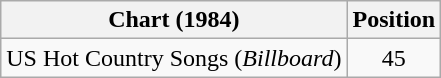<table class="wikitable">
<tr>
<th>Chart (1984)</th>
<th>Position</th>
</tr>
<tr>
<td>US Hot Country Songs (<em>Billboard</em>)</td>
<td align="center">45</td>
</tr>
</table>
